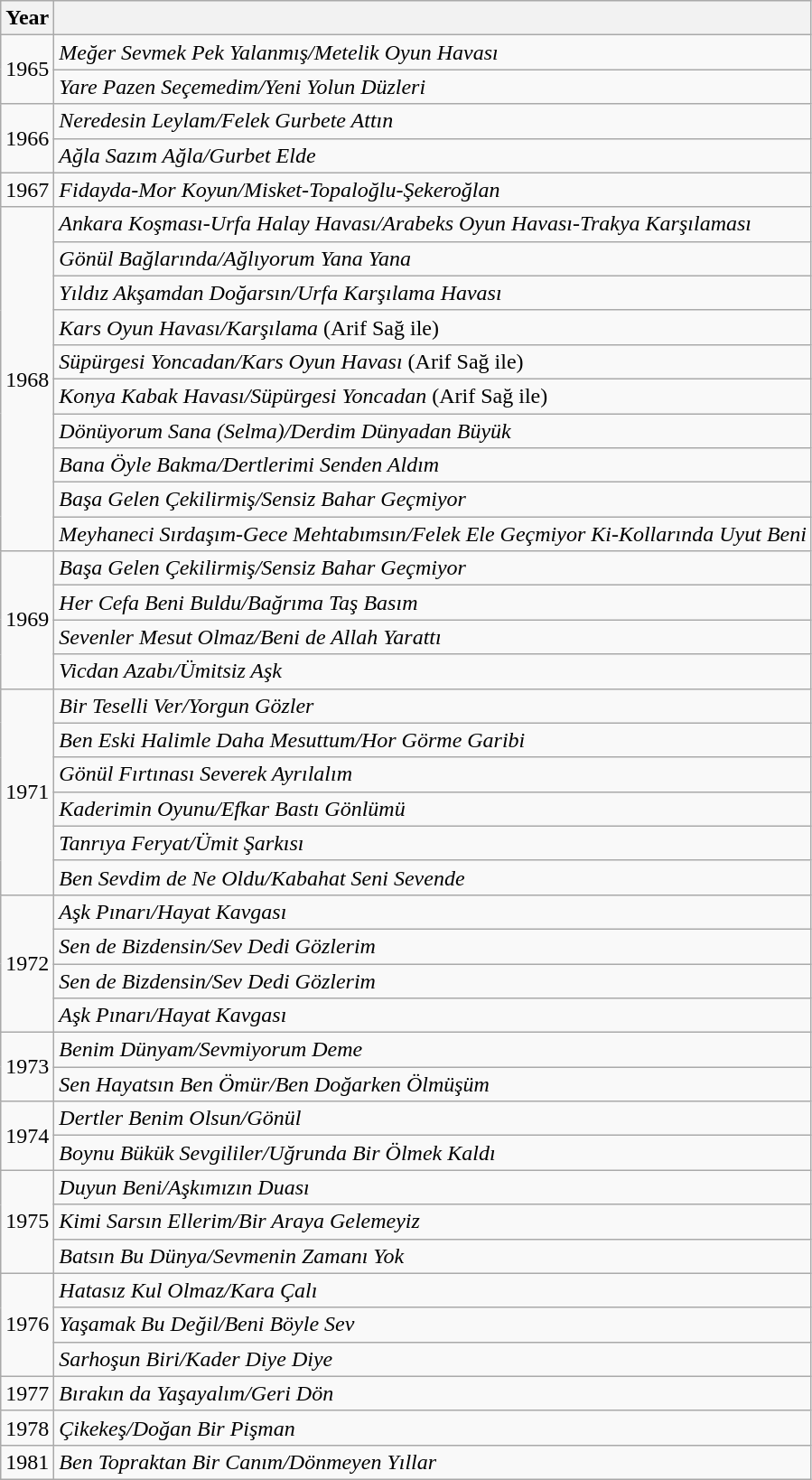<table class="wikitable">
<tr>
<th>Year</th>
<th></th>
</tr>
<tr>
<td rowspan="2">1965</td>
<td><em>Meğer Sevmek Pek Yalanmış/Metelik Oyun Havası</em><br></td>
</tr>
<tr>
<td><em>Yare Pazen Seçemedim/Yeni Yolun Düzleri</em><br></td>
</tr>
<tr>
<td rowspan="2">1966</td>
<td><em>Neredesin Leylam/Felek Gurbete Attın</em><br></td>
</tr>
<tr>
<td><em>Ağla Sazım Ağla/Gurbet Elde</em><br></td>
</tr>
<tr>
<td>1967</td>
<td><em>Fidayda-Mor Koyun/Misket-Topaloğlu-Şekeroğlan</em><br></td>
</tr>
<tr>
<td rowspan="10">1968</td>
<td><em>Ankara Koşması-Urfa Halay Havası/Arabeks Oyun Havası-Trakya Karşılaması</em><br></td>
</tr>
<tr>
<td><em>Gönül Bağlarında/Ağlıyorum Yana Yana</em><br></td>
</tr>
<tr>
<td><em>Yıldız Akşamdan Doğarsın/Urfa Karşılama Havası</em><br></td>
</tr>
<tr>
<td><em>Kars Oyun Havası/Karşılama</em> (Arif Sağ ile)<br></td>
</tr>
<tr>
<td><em>Süpürgesi Yoncadan/Kars Oyun Havası</em> (Arif Sağ ile)<br></td>
</tr>
<tr>
<td><em>Konya Kabak Havası/Süpürgesi Yoncadan</em> (Arif Sağ ile)<br></td>
</tr>
<tr>
<td><em>Dönüyorum Sana (Selma)/Derdim Dünyadan Büyük</em><br></td>
</tr>
<tr>
<td><em>Bana Öyle Bakma/Dertlerimi Senden Aldım</em><br></td>
</tr>
<tr>
<td><em>Başa Gelen Çekilirmiş/Sensiz Bahar Geçmiyor</em><br></td>
</tr>
<tr>
<td><em>Meyhaneci Sırdaşım-Gece Mehtabımsın/Felek Ele Geçmiyor Ki-Kollarında Uyut Beni</em><br></td>
</tr>
<tr>
<td rowspan="4">1969</td>
<td><em>Başa Gelen Çekilirmiş/Sensiz Bahar Geçmiyor</em><br></td>
</tr>
<tr>
<td><em>Her Cefa Beni Buldu/Bağrıma Taş Basım</em><br></td>
</tr>
<tr>
<td><em>Sevenler Mesut Olmaz/Beni de Allah Yarattı</em><br></td>
</tr>
<tr>
<td><em>Vicdan Azabı/Ümitsiz Aşk</em><br></td>
</tr>
<tr>
<td rowspan="6">1971</td>
<td><em>Bir Teselli Ver/Yorgun Gözler</em><br></td>
</tr>
<tr>
<td><em>Ben Eski Halimle Daha Mesuttum/Hor Görme Garibi</em><br></td>
</tr>
<tr>
<td><em>Gönül Fırtınası Severek Ayrılalım</em><br></td>
</tr>
<tr>
<td><em>Kaderimin Oyunu/Efkar Bastı Gönlümü</em><br></td>
</tr>
<tr>
<td><em>Tanrıya Feryat/Ümit Şarkısı</em><br></td>
</tr>
<tr>
<td><em>Ben Sevdim de Ne Oldu/Kabahat Seni Sevende</em><br></td>
</tr>
<tr>
<td rowspan="4">1972</td>
<td><em>Aşk Pınarı/Hayat Kavgası</em><br></td>
</tr>
<tr>
<td><em>Sen de Bizdensin/Sev Dedi Gözlerim</em><br></td>
</tr>
<tr>
<td><em>Sen de Bizdensin/Sev Dedi Gözlerim</em><br></td>
</tr>
<tr>
<td><em>Aşk Pınarı/Hayat Kavgası</em><br></td>
</tr>
<tr>
<td rowspan="2">1973</td>
<td><em>Benim Dünyam/Sevmiyorum Deme</em><br></td>
</tr>
<tr>
<td><em>Sen Hayatsın Ben Ömür/Ben Doğarken Ölmüşüm</em><br></td>
</tr>
<tr>
<td rowspan="2">1974</td>
<td><em>Dertler Benim Olsun/Gönül</em><br></td>
</tr>
<tr>
<td><em>Boynu Bükük Sevgililer/Uğrunda Bir Ölmek Kaldı</em><br></td>
</tr>
<tr>
<td rowspan="3">1975</td>
<td><em>Duyun Beni/Aşkımızın Duası</em><br></td>
</tr>
<tr>
<td><em>Kimi Sarsın Ellerim/Bir Araya Gelemeyiz</em><br></td>
</tr>
<tr>
<td><em>Batsın Bu Dünya/Sevmenin Zamanı Yok</em><br></td>
</tr>
<tr>
<td rowspan="3">1976</td>
<td><em>Hatasız Kul Olmaz/Kara Çalı</em><br></td>
</tr>
<tr>
<td><em>Yaşamak Bu Değil/Beni Böyle Sev</em><br></td>
</tr>
<tr>
<td><em>Sarhoşun Biri/Kader Diye Diye</em><br></td>
</tr>
<tr>
<td>1977</td>
<td><em>Bırakın da Yaşayalım/Geri Dön</em><br></td>
</tr>
<tr>
<td>1978</td>
<td><em>Çikekeş/Doğan Bir Pişman</em><br></td>
</tr>
<tr>
<td>1981</td>
<td><em>Ben Topraktan Bir Canım/Dönmeyen Yıllar</em><br></td>
</tr>
</table>
